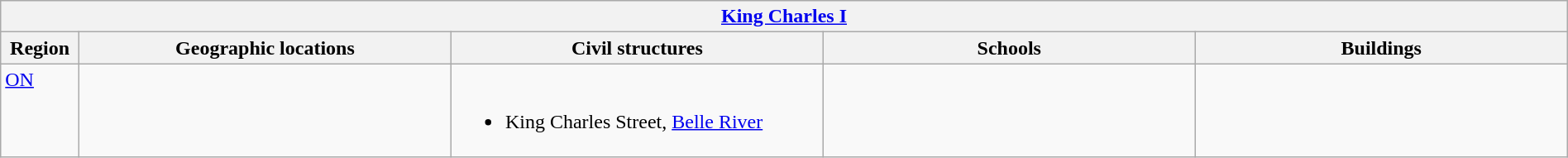<table class="wikitable" width="100%">
<tr>
<th colspan="5"> <a href='#'>King Charles I</a></th>
</tr>
<tr>
<th width="5%">Region</th>
<th width="23.75%">Geographic locations</th>
<th width="23.75%">Civil structures</th>
<th width="23.75%">Schools</th>
<th width="23.75%">Buildings</th>
</tr>
<tr>
<td align=left valign=top> <a href='#'>ON</a></td>
<td></td>
<td align=left valign=top><br><ul><li>King Charles Street, <a href='#'>Belle River</a></li></ul></td>
<td></td>
<td></td>
</tr>
</table>
